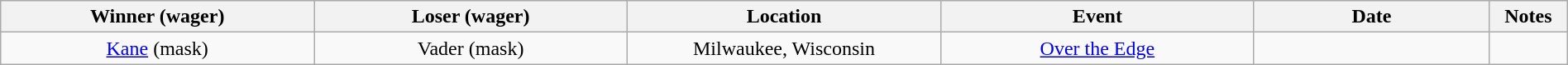<table class="wikitable sortable" width=100%  style="text-align: center">
<tr>
<th width=20% scope="col">Winner (wager)</th>
<th width=20% scope="col">Loser (wager)</th>
<th width=20% scope="col">Location</th>
<th width=20% scope="col">Event</th>
<th width=15% scope="col">Date</th>
<th class="unsortable" width=5% scope="col">Notes</th>
</tr>
<tr>
<td><a href='#'>Kane</a> (mask)</td>
<td>Vader (mask)</td>
<td>Milwaukee, Wisconsin</td>
<td><a href='#'>Over the Edge</a></td>
<td></td>
<td></td>
</tr>
</table>
